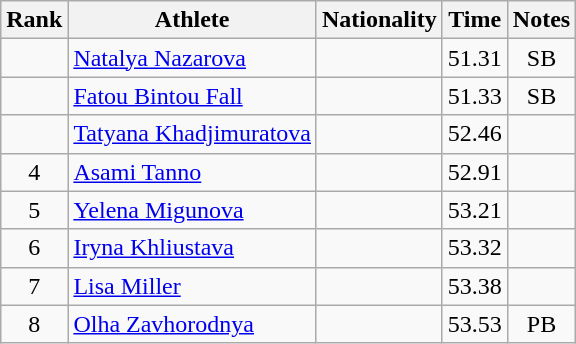<table class="wikitable sortable" style="text-align:center">
<tr>
<th>Rank</th>
<th>Athlete</th>
<th>Nationality</th>
<th>Time</th>
<th>Notes</th>
</tr>
<tr>
<td></td>
<td align="left"><a href='#'>Natalya Nazarova</a></td>
<td align=left></td>
<td>51.31</td>
<td>SB</td>
</tr>
<tr>
<td></td>
<td align="left"><a href='#'>Fatou Bintou Fall</a></td>
<td align=left></td>
<td>51.33</td>
<td>SB</td>
</tr>
<tr>
<td></td>
<td align="left"><a href='#'>Tatyana Khadjimuratova</a></td>
<td align=left></td>
<td>52.46</td>
<td></td>
</tr>
<tr>
<td>4</td>
<td align="left"><a href='#'>Asami Tanno</a></td>
<td align=left></td>
<td>52.91</td>
<td></td>
</tr>
<tr>
<td>5</td>
<td align="left"><a href='#'>Yelena Migunova</a></td>
<td align=left></td>
<td>53.21</td>
<td></td>
</tr>
<tr>
<td>6</td>
<td align="left"><a href='#'>Iryna Khliustava</a></td>
<td align=left></td>
<td>53.32</td>
<td></td>
</tr>
<tr>
<td>7</td>
<td align="left"><a href='#'>Lisa Miller</a></td>
<td align=left></td>
<td>53.38</td>
<td></td>
</tr>
<tr>
<td>8</td>
<td align="left"><a href='#'>Olha Zavhorodnya</a></td>
<td align=left></td>
<td>53.53</td>
<td>PB</td>
</tr>
</table>
